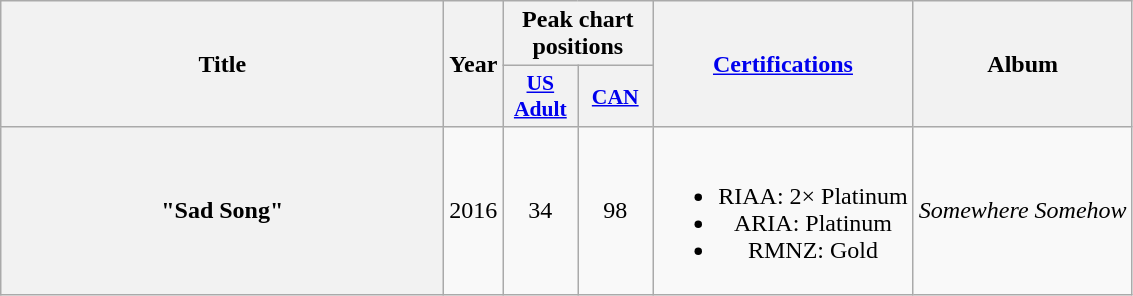<table class="wikitable plainrowheaders" style="text-align:center;">
<tr>
<th scope="col" rowspan="2" style="width:18em;">Title</th>
<th scope="col" rowspan="2">Year</th>
<th scope="col" colspan="2">Peak chart positions</th>
<th scope="col" rowspan="2"><a href='#'>Certifications</a></th>
<th scope="col" rowspan="2">Album</th>
</tr>
<tr>
<th scope="col" style="width:3em;font-size:90%;"><a href='#'>US Adult</a><br></th>
<th scope="col" style="width:3em;font-size:90%;"><a href='#'>CAN</a><br></th>
</tr>
<tr>
<th scope="row">"Sad Song"<br></th>
<td>2016</td>
<td>34</td>
<td>98</td>
<td><br><ul><li>RIAA: 2× Platinum</li><li>ARIA: Platinum</li><li>RMNZ: Gold</li></ul></td>
<td><em>Somewhere Somehow</em></td>
</tr>
</table>
